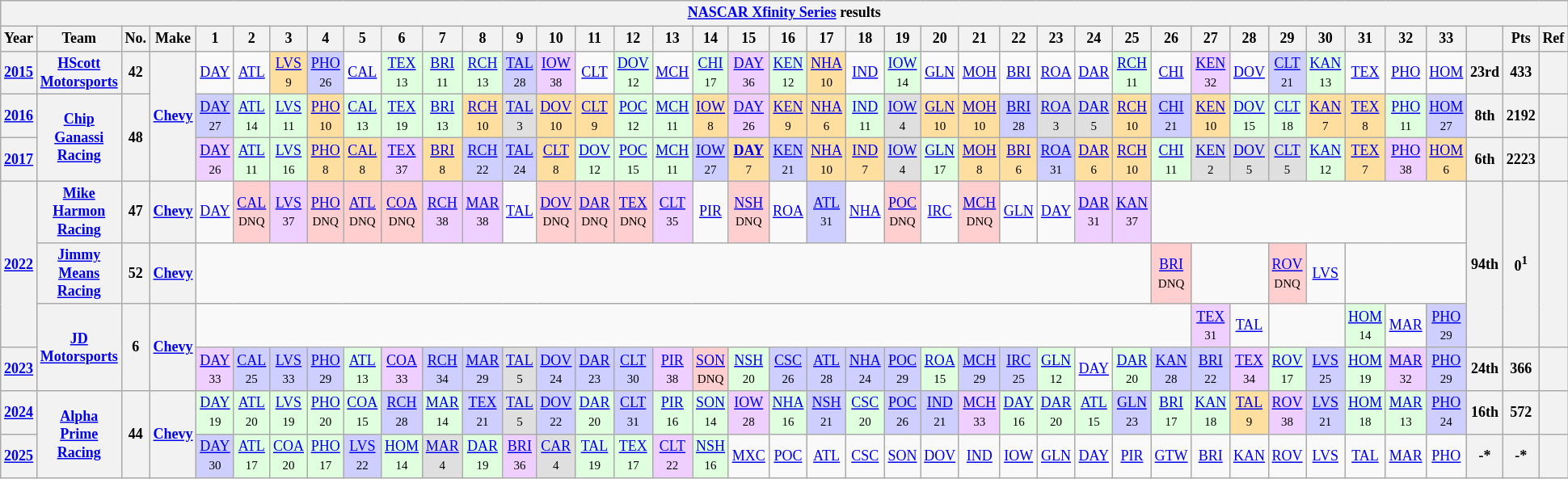<table class="wikitable" style="text-align:center; font-size:75%">
<tr>
<th colspan=42><a href='#'>NASCAR Xfinity Series</a> results</th>
</tr>
<tr>
<th>Year</th>
<th>Team</th>
<th>No.</th>
<th>Make</th>
<th>1</th>
<th>2</th>
<th>3</th>
<th>4</th>
<th>5</th>
<th>6</th>
<th>7</th>
<th>8</th>
<th>9</th>
<th>10</th>
<th>11</th>
<th>12</th>
<th>13</th>
<th>14</th>
<th>15</th>
<th>16</th>
<th>17</th>
<th>18</th>
<th>19</th>
<th>20</th>
<th>21</th>
<th>22</th>
<th>23</th>
<th>24</th>
<th>25</th>
<th>26</th>
<th>27</th>
<th>28</th>
<th>29</th>
<th>30</th>
<th>31</th>
<th>32</th>
<th>33</th>
<th></th>
<th>Pts</th>
<th>Ref</th>
</tr>
<tr>
<th><a href='#'>2015</a></th>
<th><a href='#'>HScott Motorsports</a></th>
<th>42</th>
<th rowspan=3><a href='#'>Chevy</a></th>
<td><a href='#'>DAY</a></td>
<td><a href='#'>ATL</a></td>
<td style="background:#FFDF9F;"><a href='#'>LVS</a><br><small>9</small></td>
<td style="background:#CFCFFF;"><a href='#'>PHO</a><br><small>26</small></td>
<td><a href='#'>CAL</a></td>
<td style="background:#DFFFDF;"><a href='#'>TEX</a><br><small>13</small></td>
<td style="background:#DFFFDF;"><a href='#'>BRI</a><br><small>11</small></td>
<td style="background:#DFFFDF;"><a href='#'>RCH</a><br><small>13</small></td>
<td style="background:#CFCFFF;"><a href='#'>TAL</a><br><small>28</small></td>
<td style="background:#EFCFFF;"><a href='#'>IOW</a><br><small>38</small></td>
<td><a href='#'>CLT</a></td>
<td style="background:#DFFFDF;"><a href='#'>DOV</a><br><small>12</small></td>
<td><a href='#'>MCH</a></td>
<td style="background:#DFFFDF;"><a href='#'>CHI</a><br><small>17</small></td>
<td style="background:#EFCFFF;"><a href='#'>DAY</a><br><small>36</small></td>
<td style="background:#DFFFDF;"><a href='#'>KEN</a><br><small>12</small></td>
<td style="background:#FFDF9F;"><a href='#'>NHA</a><br><small>10</small></td>
<td><a href='#'>IND</a></td>
<td style="background:#DFFFDF;"><a href='#'>IOW</a><br><small>14</small></td>
<td><a href='#'>GLN</a></td>
<td><a href='#'>MOH</a></td>
<td><a href='#'>BRI</a></td>
<td><a href='#'>ROA</a></td>
<td><a href='#'>DAR</a></td>
<td style="background:#DFFFDF;"><a href='#'>RCH</a><br><small>11</small></td>
<td><a href='#'>CHI</a></td>
<td style="background:#EFCFFF;"><a href='#'>KEN</a><br><small>32</small></td>
<td><a href='#'>DOV</a></td>
<td style="background:#CFCFFF;"><a href='#'>CLT</a><br><small>21</small></td>
<td style="background:#DFFFDF;"><a href='#'>KAN</a><br><small>13</small></td>
<td><a href='#'>TEX</a></td>
<td><a href='#'>PHO</a></td>
<td><a href='#'>HOM</a></td>
<th>23rd</th>
<th>433</th>
<th></th>
</tr>
<tr>
<th><a href='#'>2016</a></th>
<th rowspan=2><a href='#'>Chip Ganassi Racing</a></th>
<th rowspan=2>48</th>
<td style="background:#CFCFFF;"><a href='#'>DAY</a><br><small>27</small></td>
<td style="background:#DFFFDF;"><a href='#'>ATL</a><br><small>14</small></td>
<td style="background:#DFFFDF;"><a href='#'>LVS</a><br><small>11</small></td>
<td style="background:#FFDF9F;"><a href='#'>PHO</a><br><small>10</small></td>
<td style="background:#DFFFDF;"><a href='#'>CAL</a><br><small>13</small></td>
<td style="background:#DFFFDF;"><a href='#'>TEX</a><br><small>19</small></td>
<td style="background:#DFFFDF;"><a href='#'>BRI</a><br><small>13</small></td>
<td style="background:#FFDF9F;"><a href='#'>RCH</a><br><small>10</small></td>
<td style="background:#DFDFDF;"><a href='#'>TAL</a><br><small>3</small></td>
<td style="background:#FFDF9F;"><a href='#'>DOV</a><br><small>10</small></td>
<td style="background:#FFDF9F;"><a href='#'>CLT</a><br><small>9</small></td>
<td style="background:#DFFFDF;"><a href='#'>POC</a><br><small>12</small></td>
<td style="background:#DFFFDF;"><a href='#'>MCH</a><br><small>11</small></td>
<td style="background:#FFDF9F;"><a href='#'>IOW</a><br><small>8</small></td>
<td style="background:#EFCFFF;"><a href='#'>DAY</a><br><small>26</small></td>
<td style="background:#FFDF9F;"><a href='#'>KEN</a><br><small>9</small></td>
<td style="background:#FFDF9F;"><a href='#'>NHA</a><br><small>6</small></td>
<td style="background:#DFFFDF;"><a href='#'>IND</a><br><small>11</small></td>
<td style="background:#DFDFDF;"><a href='#'>IOW</a><br><small>4</small></td>
<td style="background:#FFDF9F;"><a href='#'>GLN</a><br><small>10</small></td>
<td style="background:#FFDF9F;"><a href='#'>MOH</a><br><small>10</small></td>
<td style="background:#CFCFFF;"><a href='#'>BRI</a><br><small>28</small></td>
<td style="background:#DFDFDF;"><a href='#'>ROA</a><br><small>3</small></td>
<td style="background:#DFDFDF;"><a href='#'>DAR</a><br><small>5</small></td>
<td style="background:#FFDF9F;"><a href='#'>RCH</a><br><small>10</small></td>
<td style="background:#CFCFFF;"><a href='#'>CHI</a><br><small>21</small></td>
<td style="background:#FFDF9F;"><a href='#'>KEN</a><br><small>10</small></td>
<td style="background:#DFFFDF;"><a href='#'>DOV</a><br><small>15</small></td>
<td style="background:#DFFFDF;"><a href='#'>CLT</a><br><small>18</small></td>
<td style="background:#FFDF9F;"><a href='#'>KAN</a><br><small>7</small></td>
<td style="background:#FFDF9F;"><a href='#'>TEX</a><br><small>8</small></td>
<td style="background:#DFFFDF;"><a href='#'>PHO</a><br><small>11</small></td>
<td style="background:#CFCFFF;"><a href='#'>HOM</a><br><small>27</small></td>
<th>8th</th>
<th>2192</th>
<th></th>
</tr>
<tr>
<th><a href='#'>2017</a></th>
<td style="background:#EFCFFF;"><a href='#'>DAY</a><br><small>26</small></td>
<td style="background:#DFFFDF;"><a href='#'>ATL</a><br><small>11</small></td>
<td style="background:#DFFFDF;"><a href='#'>LVS</a><br><small>16</small></td>
<td style="background:#FFDF9F;"><a href='#'>PHO</a><br><small>8</small></td>
<td style="background:#FFDF9F;"><a href='#'>CAL</a><br><small>8</small></td>
<td style="background:#EFCFFF;"><a href='#'>TEX</a><br><small>37</small></td>
<td style="background:#FFDF9F;"><a href='#'>BRI</a><br><small>8</small></td>
<td style="background:#CFCFFF;"><a href='#'>RCH</a><br><small>22</small></td>
<td style="background:#CFCFFF;"><a href='#'>TAL</a><br><small>24</small></td>
<td style="background:#FFDF9F;"><a href='#'>CLT</a><br><small>8</small></td>
<td style="background:#DFFFDF;"><a href='#'>DOV</a><br><small>12</small></td>
<td style="background:#DFFFDF;"><a href='#'>POC</a><br><small>15</small></td>
<td style="background:#DFFFDF;"><a href='#'>MCH</a><br><small>11</small></td>
<td style="background:#CFCFFF;"><a href='#'>IOW</a><br><small>27</small></td>
<td style="background:#FFDF9F;"><strong><a href='#'>DAY</a></strong><br><small>7</small></td>
<td style="background:#CFCFFF;"><a href='#'>KEN</a><br><small>21</small></td>
<td style="background:#FFDF9F;"><a href='#'>NHA</a><br><small>10</small></td>
<td style="background:#FFDF9F;"><a href='#'>IND</a><br><small>7</small></td>
<td style="background:#DFDFDF;"><a href='#'>IOW</a><br><small>4</small></td>
<td style="background:#DFFFDF;"><a href='#'>GLN</a><br><small>17</small></td>
<td style="background:#FFDF9F;"><a href='#'>MOH</a><br><small>8</small></td>
<td style="background:#FFDF9F;"><a href='#'>BRI</a><br><small>6</small></td>
<td style="background:#CFCFFF;"><a href='#'>ROA</a><br><small>31</small></td>
<td style="background:#FFDF9F;"><a href='#'>DAR</a><br><small>6</small></td>
<td style="background:#FFDF9F;"><a href='#'>RCH</a><br><small>10</small></td>
<td style="background:#DFFFDF;"><a href='#'>CHI</a><br><small>11</small></td>
<td style="background:#DFDFDF;"><a href='#'>KEN</a><br><small>2</small></td>
<td style="background:#DFDFDF;"><a href='#'>DOV</a><br><small>5</small></td>
<td style="background:#DFDFDF;"><a href='#'>CLT</a><br><small>5</small></td>
<td style="background:#DFFFDF;"><a href='#'>KAN</a><br><small>12</small></td>
<td style="background:#FFDF9F;"><a href='#'>TEX</a><br><small>7</small></td>
<td style="background:#EFCFFF;"><a href='#'>PHO</a><br><small>38</small></td>
<td style="background:#FFDF9F;"><a href='#'>HOM</a><br><small>6</small></td>
<th>6th</th>
<th>2223</th>
<th></th>
</tr>
<tr>
<th rowspan=3><a href='#'>2022</a></th>
<th><a href='#'>Mike Harmon Racing</a></th>
<th>47</th>
<th><a href='#'>Chevy</a></th>
<td><a href='#'>DAY</a></td>
<td style="background:#FFCFCF;"><a href='#'>CAL</a><br><small>DNQ</small></td>
<td style="background:#EFCFFF;"><a href='#'>LVS</a><br><small>37</small></td>
<td style="background:#FFCFCF;"><a href='#'>PHO</a><br><small>DNQ</small></td>
<td style="background:#FFCFCF;"><a href='#'>ATL</a><br><small>DNQ</small></td>
<td style="background:#FFCFCF;"><a href='#'>COA</a><br><small>DNQ</small></td>
<td style="background:#EFCFFF;"><a href='#'>RCH</a><br><small>38</small></td>
<td style="background:#EFCFFF;"><a href='#'>MAR</a><br><small>38</small></td>
<td><a href='#'>TAL</a></td>
<td style="background:#FFCFCF;"><a href='#'>DOV</a><br><small>DNQ</small></td>
<td style="background:#FFCFCF;"><a href='#'>DAR</a><br><small>DNQ</small></td>
<td style="background:#FFCFCF;"><a href='#'>TEX</a><br><small>DNQ</small></td>
<td style="background:#EFCFFF;"><a href='#'>CLT</a><br><small>35</small></td>
<td><a href='#'>PIR</a></td>
<td style="background:#FFCFCF;"><a href='#'>NSH</a><br><small>DNQ</small></td>
<td><a href='#'>ROA</a></td>
<td style="background:#CFCFFF;"><a href='#'>ATL</a><br><small>31</small></td>
<td><a href='#'>NHA</a></td>
<td style="background:#FFCFCF;"><a href='#'>POC</a><br><small>DNQ</small></td>
<td><a href='#'>IRC</a></td>
<td style="background:#FFCFCF;"><a href='#'>MCH</a><br><small>DNQ</small></td>
<td><a href='#'>GLN</a></td>
<td><a href='#'>DAY</a></td>
<td style="background:#EFCFFF;"><a href='#'>DAR</a><br><small>31</small></td>
<td style="background:#EFCFFF;"><a href='#'>KAN</a><br><small>37</small></td>
<td colspan=8></td>
<th rowspan=3>94th</th>
<th rowspan=3>0<sup>1</sup></th>
<th rowspan=3></th>
</tr>
<tr>
<th><a href='#'>Jimmy Means Racing</a></th>
<th>52</th>
<th><a href='#'>Chevy</a></th>
<td colspan=25></td>
<td style="background:#FFCFCF;"><a href='#'>BRI</a><br><small>DNQ</small></td>
<td colspan=2></td>
<td style="background:#FFCFCF;"><a href='#'>ROV</a><br><small>DNQ</small></td>
<td><a href='#'>LVS</a></td>
<td colspan=3></td>
</tr>
<tr>
<th rowspan=2><a href='#'>JD Motorsports</a></th>
<th rowspan=2>6</th>
<th rowspan=2><a href='#'>Chevy</a></th>
<td colspan=26></td>
<td style="background:#EFCFFF;"><a href='#'>TEX</a><br><small>31</small></td>
<td><a href='#'>TAL</a></td>
<td colspan=2></td>
<td style="background:#DFFFDF;"><a href='#'>HOM</a><br><small>14</small></td>
<td><a href='#'>MAR</a></td>
<td style="background:#CFCFFF;"><a href='#'>PHO</a><br><small>29</small></td>
</tr>
<tr>
<th><a href='#'>2023</a></th>
<td style="background:#EFCFFF;"><a href='#'>DAY</a><br><small>33</small></td>
<td style="background:#CFCFFF;"><a href='#'>CAL</a><br><small>25</small></td>
<td style="background:#CFCFFF;"><a href='#'>LVS</a><br><small>33</small></td>
<td style="background:#CFCFFF;"><a href='#'>PHO</a><br><small>29</small></td>
<td style="background:#DFFFDF;"><a href='#'>ATL</a><br><small>13</small></td>
<td style="background:#EFCFFF;"><a href='#'>COA</a><br><small>33</small></td>
<td style="background:#CFCFFF;"><a href='#'>RCH</a><br><small>34</small></td>
<td style="background:#CFCFFF;"><a href='#'>MAR</a><br><small>29</small></td>
<td style="background:#DFDFDF;"><a href='#'>TAL</a><br><small>5</small></td>
<td style="background:#CFCFFF;"><a href='#'>DOV</a><br><small>24</small></td>
<td style="background:#CFCFFF;"><a href='#'>DAR</a><br><small>23</small></td>
<td style="background:#CFCFFF;"><a href='#'>CLT</a><br><small>30</small></td>
<td style="background:#EFCFFF;"><a href='#'>PIR</a><br><small>38</small></td>
<td style="background:#FFCFCF;"><a href='#'>SON</a><br><small>DNQ</small></td>
<td style="background:#DFFFDF;"><a href='#'>NSH</a><br><small>20</small></td>
<td style="background:#CFCFFF;"><a href='#'>CSC</a><br><small>26</small></td>
<td style="background:#CFCFFF;"><a href='#'>ATL</a><br><small>28</small></td>
<td style="background:#CFCFFF;"><a href='#'>NHA</a><br><small>24</small></td>
<td style="background:#CFCFFF;"><a href='#'>POC</a><br><small>29</small></td>
<td style="background:#DFFFDF;"><a href='#'>ROA</a><br><small>15</small></td>
<td style="background:#CFCFFF;"><a href='#'>MCH</a><br><small>29</small></td>
<td style="background:#CFCFFF;"><a href='#'>IRC</a><br><small>25</small></td>
<td style="background:#DFFFDF;"><a href='#'>GLN</a><br><small>12</small></td>
<td><a href='#'>DAY</a></td>
<td style="background:#DFFFDF;"><a href='#'>DAR</a><br><small>20</small></td>
<td style="background:#CFCFFF;"><a href='#'>KAN</a><br><small>28</small></td>
<td style="background:#CFCFFF;"><a href='#'>BRI</a><br><small>22</small></td>
<td style="background:#EFCFFF;"><a href='#'>TEX</a><br><small>34</small></td>
<td style="background:#DFFFDF;"><a href='#'>ROV</a><br><small>17</small></td>
<td style="background:#CFCFFF;"><a href='#'>LVS</a><br><small>25</small></td>
<td style="background:#DFFFDF;"><a href='#'>HOM</a><br><small>19</small></td>
<td style="background:#EFCFFF;"><a href='#'>MAR</a><br><small>32</small></td>
<td style="background:#CFCFFF;"><a href='#'>PHO</a><br><small>29</small></td>
<th>24th</th>
<th>366</th>
<th></th>
</tr>
<tr>
<th><a href='#'>2024</a></th>
<th rowspan=2><a href='#'>Alpha Prime Racing</a></th>
<th rowspan=2>44</th>
<th rowspan=2><a href='#'>Chevy</a></th>
<td style="background:#DFFFDF;"><a href='#'>DAY</a><br><small>19</small></td>
<td style="background:#DFFFDF;"><a href='#'>ATL</a><br><small>20</small></td>
<td style="background:#DFFFDF;"><a href='#'>LVS</a><br><small>19</small></td>
<td style="background:#DFFFDF;"><a href='#'>PHO</a><br><small>20</small></td>
<td style="background:#DFFFDF;"><a href='#'>COA</a><br><small>15</small></td>
<td style="background:#CFCFFF;"><a href='#'>RCH</a><br><small>28</small></td>
<td style="background:#DFFFDF;"><a href='#'>MAR</a><br><small>14</small></td>
<td style="background:#CFCFFF;"><a href='#'>TEX</a><br><small>21</small></td>
<td style="background:#DFDFDF;"><a href='#'>TAL</a><br><small>5</small></td>
<td style="background:#CFCFFF;"><a href='#'>DOV</a><br><small>22</small></td>
<td style="background:#DFFFDF;"><a href='#'>DAR</a><br><small>20</small></td>
<td style="background:#CFCFFF;"><a href='#'>CLT</a><br><small>31</small></td>
<td style="background:#DFFFDF;"><a href='#'>PIR</a><br><small>16</small></td>
<td style="background:#DFFFDF;"><a href='#'>SON</a><br><small>14</small></td>
<td style="background:#EFCFFF;"><a href='#'>IOW</a><br><small>28</small></td>
<td style="background:#DFFFDF;"><a href='#'>NHA</a><br><small>16</small></td>
<td style="background:#CFCFFF;"><a href='#'>NSH</a><br><small>21</small></td>
<td style="background:#DFFFDF;"><a href='#'>CSC</a><br><small>20</small></td>
<td style="background:#CFCFFF;"><a href='#'>POC</a><br><small>26</small></td>
<td style="background:#CFCFFF;"><a href='#'>IND</a><br><small>21</small></td>
<td style="background:#EFCFFF;"><a href='#'>MCH</a><br><small>33</small></td>
<td style="background:#DFFFDF;"><a href='#'>DAY</a><br><small>16</small></td>
<td style="background:#DFFFDF;"><a href='#'>DAR</a><br><small>20</small></td>
<td style="background:#DFFFDF;"><a href='#'>ATL</a><br><small>15</small></td>
<td style="background:#CFCFFF;"><a href='#'>GLN</a><br><small>23</small></td>
<td style="background:#DFFFDF;"><a href='#'>BRI</a><br><small>17</small></td>
<td style="background:#DFFFDF;"><a href='#'>KAN</a><br><small>18</small></td>
<td style="background:#FFDF9F;"><a href='#'>TAL</a><br><small>9</small></td>
<td style="background:#EFCFFF;"><a href='#'>ROV</a><br><small>38</small></td>
<td style="background:#CFCFFF;"><a href='#'>LVS</a><br><small>21</small></td>
<td style="background:#DFFFDF;"><a href='#'>HOM</a><br><small>18</small></td>
<td style="background:#DFFFDF;"><a href='#'>MAR</a><br><small>13</small></td>
<td style="background:#CFCFFF;"><a href='#'>PHO</a><br><small>24</small></td>
<th>16th</th>
<th>572</th>
<th></th>
</tr>
<tr>
<th><a href='#'>2025</a></th>
<td style="background:#CFCFFF;"><a href='#'>DAY</a><br><small>30</small></td>
<td style="background:#DFFFDF;"><a href='#'>ATL</a><br><small>17</small></td>
<td style="background:#DFFFDF;"><a href='#'>COA</a><br><small>20</small></td>
<td style="background:#DFFFDF;"><a href='#'>PHO</a><br><small>17</small></td>
<td style="background:#CFCFFF;"><a href='#'>LVS</a><br><small>22</small></td>
<td style="background:#DFFFDF;"><a href='#'>HOM</a><br><small>14</small></td>
<td style="background:#DFDFDF;"><a href='#'>MAR</a><br><small>4</small></td>
<td style="background:#DFFFDF;"><a href='#'>DAR</a><br><small>19</small></td>
<td style="background:#EFCFFF;"><a href='#'>BRI</a><br><small>36</small></td>
<td style="background:#DFDFDF;"><a href='#'>CAR</a><br><small>4</small></td>
<td style="background:#DFFFDF;"><a href='#'>TAL</a><br><small>19</small></td>
<td style="background:#DFFFDF;"><a href='#'>TEX</a><br><small>17</small></td>
<td style="background:#EFCFFF;"><a href='#'>CLT</a><br><small>22</small></td>
<td style="background:#DFFFDF;"><a href='#'>NSH</a><br><small>16</small></td>
<td><a href='#'>MXC</a></td>
<td><a href='#'>POC</a></td>
<td><a href='#'>ATL</a></td>
<td><a href='#'>CSC</a></td>
<td><a href='#'>SON</a></td>
<td><a href='#'>DOV</a></td>
<td><a href='#'>IND</a></td>
<td><a href='#'>IOW</a></td>
<td><a href='#'>GLN</a></td>
<td><a href='#'>DAY</a></td>
<td><a href='#'>PIR</a></td>
<td><a href='#'>GTW</a></td>
<td><a href='#'>BRI</a></td>
<td><a href='#'>KAN</a></td>
<td><a href='#'>ROV</a></td>
<td><a href='#'>LVS</a></td>
<td><a href='#'>TAL</a></td>
<td><a href='#'>MAR</a></td>
<td><a href='#'>PHO</a></td>
<th>-*</th>
<th>-*</th>
<th></th>
</tr>
</table>
